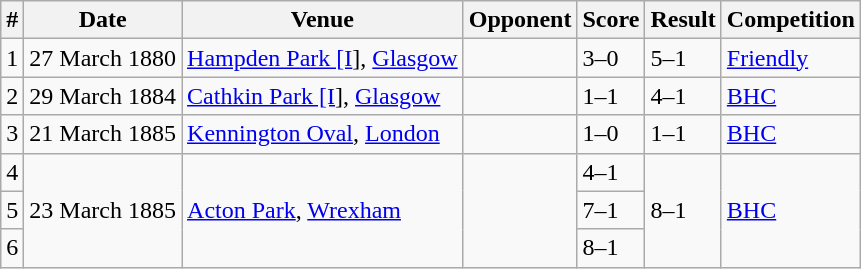<table class="wikitable">
<tr>
<th>#</th>
<th>Date</th>
<th>Venue</th>
<th>Opponent</th>
<th>Score</th>
<th>Result</th>
<th>Competition</th>
</tr>
<tr>
<td>1</td>
<td>27 March 1880</td>
<td><a href='#'>Hampden Park [I</a>], <a href='#'>Glasgow</a></td>
<td></td>
<td>3–0</td>
<td>5–1</td>
<td><a href='#'>Friendly</a></td>
</tr>
<tr>
<td>2</td>
<td>29 March 1884</td>
<td><a href='#'>Cathkin Park [I</a>], <a href='#'>Glasgow</a></td>
<td></td>
<td>1–1</td>
<td>4–1</td>
<td><a href='#'>BHC</a></td>
</tr>
<tr>
<td>3</td>
<td>21 March 1885</td>
<td><a href='#'>Kennington Oval</a>, <a href='#'>London</a></td>
<td></td>
<td>1–0</td>
<td>1–1</td>
<td><a href='#'>BHC</a></td>
</tr>
<tr>
<td>4</td>
<td rowspan=3>23 March 1885</td>
<td rowspan=3><a href='#'>Acton Park</a>, <a href='#'>Wrexham</a></td>
<td rowspan=3></td>
<td>4–1</td>
<td rowspan=3>8–1</td>
<td rowspan=3><a href='#'>BHC</a></td>
</tr>
<tr>
<td>5</td>
<td>7–1</td>
</tr>
<tr>
<td>6</td>
<td>8–1</td>
</tr>
</table>
